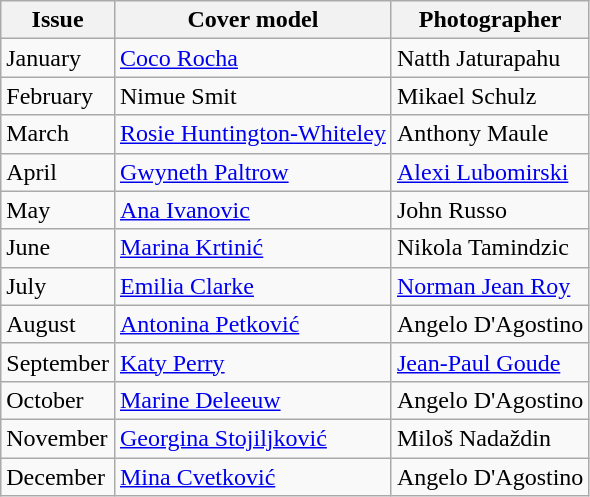<table class="sortable wikitable">
<tr>
<th>Issue</th>
<th>Cover model</th>
<th>Photographer</th>
</tr>
<tr>
<td>January</td>
<td><a href='#'>Coco Rocha</a></td>
<td>Natth Jaturapahu</td>
</tr>
<tr>
<td>February</td>
<td>Nimue Smit</td>
<td>Mikael Schulz</td>
</tr>
<tr>
<td>March</td>
<td><a href='#'>Rosie Huntington-Whiteley</a></td>
<td>Anthony Maule</td>
</tr>
<tr>
<td>April</td>
<td><a href='#'>Gwyneth Paltrow</a></td>
<td><a href='#'>Alexi Lubomirski</a></td>
</tr>
<tr>
<td>May</td>
<td><a href='#'>Ana Ivanovic</a></td>
<td>John Russo</td>
</tr>
<tr>
<td>June</td>
<td><a href='#'>Marina Krtinić</a></td>
<td>Nikola Tamindzic</td>
</tr>
<tr>
<td>July</td>
<td><a href='#'>Emilia Clarke</a></td>
<td><a href='#'>Norman Jean Roy</a></td>
</tr>
<tr>
<td>August</td>
<td><a href='#'>Antonina Petković</a></td>
<td>Angelo D'Agostino</td>
</tr>
<tr>
<td>September</td>
<td><a href='#'>Katy Perry</a></td>
<td><a href='#'>Jean-Paul Goude</a></td>
</tr>
<tr>
<td>October</td>
<td><a href='#'>Marine Deleeuw</a></td>
<td>Angelo D'Agostino</td>
</tr>
<tr>
<td>November</td>
<td><a href='#'>Georgina Stojiljković</a></td>
<td>Miloš Nadaždin</td>
</tr>
<tr>
<td>December</td>
<td><a href='#'>Mina Cvetković</a></td>
<td>Angelo D'Agostino</td>
</tr>
</table>
